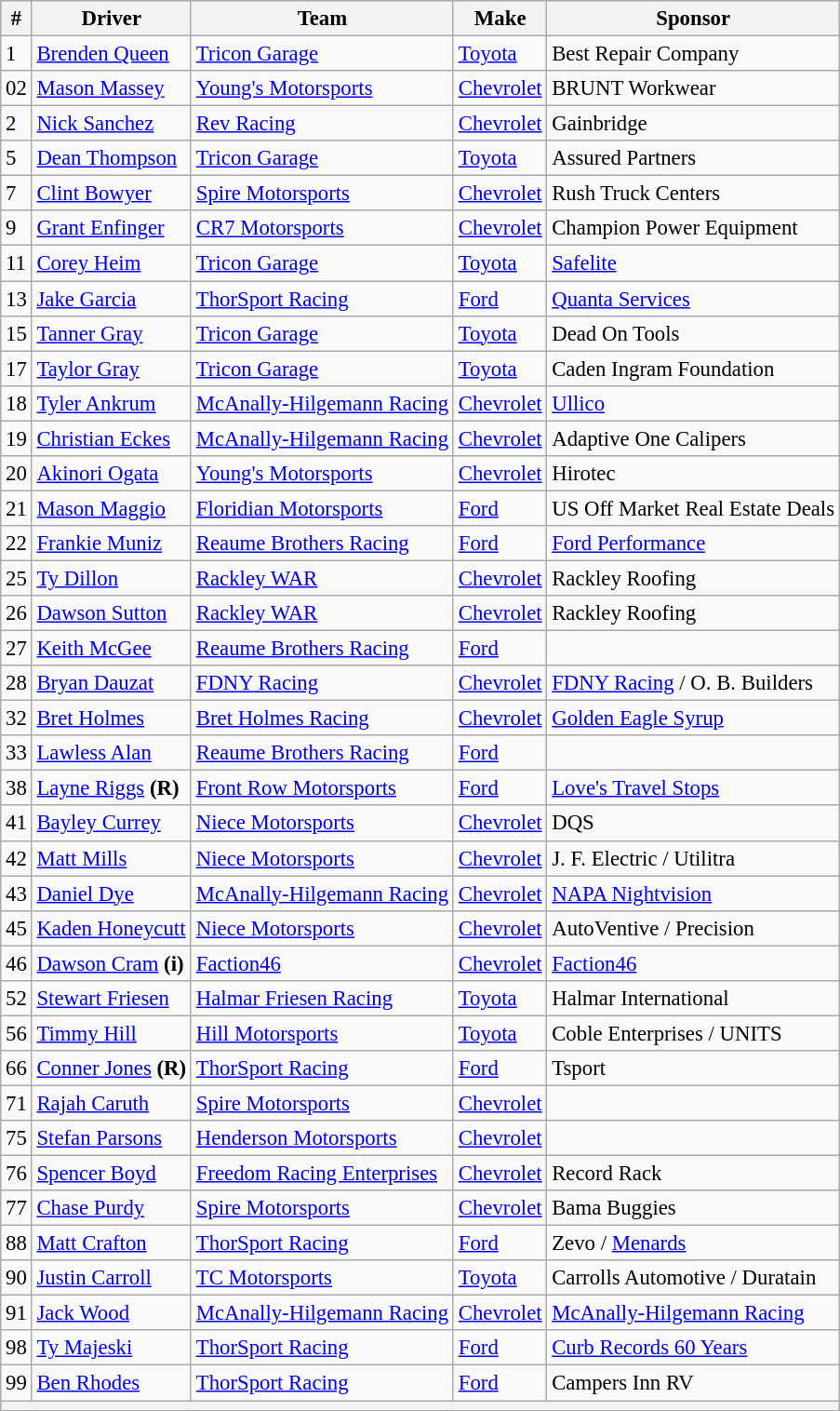<table class="wikitable" style="font-size: 95%;">
<tr>
<th>#</th>
<th>Driver</th>
<th>Team</th>
<th>Make</th>
<th>Sponsor</th>
</tr>
<tr>
<td>1</td>
<td><a href='#'>Brenden Queen</a></td>
<td><a href='#'>Tricon Garage</a></td>
<td><a href='#'>Toyota</a></td>
<td>Best Repair Company</td>
</tr>
<tr>
<td>02</td>
<td><a href='#'>Mason Massey</a></td>
<td><a href='#'>Young's Motorsports</a></td>
<td><a href='#'>Chevrolet</a></td>
<td>BRUNT Workwear</td>
</tr>
<tr>
<td>2</td>
<td><a href='#'>Nick Sanchez</a></td>
<td><a href='#'>Rev Racing</a></td>
<td><a href='#'>Chevrolet</a></td>
<td>Gainbridge</td>
</tr>
<tr>
<td>5</td>
<td><a href='#'>Dean Thompson</a></td>
<td><a href='#'>Tricon Garage</a></td>
<td><a href='#'>Toyota</a></td>
<td>Assured Partners</td>
</tr>
<tr>
<td>7</td>
<td><a href='#'>Clint Bowyer</a></td>
<td><a href='#'>Spire Motorsports</a></td>
<td><a href='#'>Chevrolet</a></td>
<td>Rush Truck Centers</td>
</tr>
<tr>
<td>9</td>
<td><a href='#'>Grant Enfinger</a></td>
<td><a href='#'>CR7 Motorsports</a></td>
<td><a href='#'>Chevrolet</a></td>
<td>Champion Power Equipment</td>
</tr>
<tr>
<td>11</td>
<td><a href='#'>Corey Heim</a></td>
<td><a href='#'>Tricon Garage</a></td>
<td><a href='#'>Toyota</a></td>
<td><a href='#'>Safelite</a></td>
</tr>
<tr>
<td>13</td>
<td><a href='#'>Jake Garcia</a></td>
<td><a href='#'>ThorSport Racing</a></td>
<td><a href='#'>Ford</a></td>
<td><a href='#'>Quanta Services</a></td>
</tr>
<tr>
<td>15</td>
<td><a href='#'>Tanner Gray</a></td>
<td><a href='#'>Tricon Garage</a></td>
<td><a href='#'>Toyota</a></td>
<td>Dead On Tools</td>
</tr>
<tr>
<td>17</td>
<td><a href='#'>Taylor Gray</a></td>
<td><a href='#'>Tricon Garage</a></td>
<td><a href='#'>Toyota</a></td>
<td>Caden Ingram Foundation</td>
</tr>
<tr>
<td>18</td>
<td><a href='#'>Tyler Ankrum</a></td>
<td><a href='#'>McAnally-Hilgemann Racing</a></td>
<td><a href='#'>Chevrolet</a></td>
<td><a href='#'>Ullico</a></td>
</tr>
<tr>
<td>19</td>
<td><a href='#'>Christian Eckes</a></td>
<td><a href='#'>McAnally-Hilgemann Racing</a></td>
<td><a href='#'>Chevrolet</a></td>
<td>Adaptive One Calipers</td>
</tr>
<tr>
<td>20</td>
<td><a href='#'>Akinori Ogata</a></td>
<td><a href='#'>Young's Motorsports</a></td>
<td><a href='#'>Chevrolet</a></td>
<td>Hirotec</td>
</tr>
<tr>
<td>21</td>
<td><a href='#'>Mason Maggio</a></td>
<td><a href='#'>Floridian Motorsports</a></td>
<td><a href='#'>Ford</a></td>
<td nowrap>US Off Market Real Estate Deals</td>
</tr>
<tr>
<td>22</td>
<td><a href='#'>Frankie Muniz</a></td>
<td><a href='#'>Reaume Brothers Racing</a></td>
<td><a href='#'>Ford</a></td>
<td><a href='#'>Ford Performance</a></td>
</tr>
<tr>
<td>25</td>
<td><a href='#'>Ty Dillon</a></td>
<td><a href='#'>Rackley WAR</a></td>
<td><a href='#'>Chevrolet</a></td>
<td>Rackley Roofing</td>
</tr>
<tr>
<td>26</td>
<td><a href='#'>Dawson Sutton</a></td>
<td><a href='#'>Rackley WAR</a></td>
<td><a href='#'>Chevrolet</a></td>
<td>Rackley Roofing</td>
</tr>
<tr>
<td>27</td>
<td><a href='#'>Keith McGee</a></td>
<td><a href='#'>Reaume Brothers Racing</a></td>
<td><a href='#'>Ford</a></td>
<td></td>
</tr>
<tr>
<td>28</td>
<td><a href='#'>Bryan Dauzat</a></td>
<td><a href='#'>FDNY Racing</a></td>
<td><a href='#'>Chevrolet</a></td>
<td nowrap><a href='#'>FDNY Racing</a> / O. B. Builders</td>
</tr>
<tr>
<td>32</td>
<td><a href='#'>Bret Holmes</a></td>
<td><a href='#'>Bret Holmes Racing</a></td>
<td><a href='#'>Chevrolet</a></td>
<td><a href='#'>Golden Eagle Syrup</a></td>
</tr>
<tr>
<td>33</td>
<td><a href='#'>Lawless Alan</a></td>
<td><a href='#'>Reaume Brothers Racing</a></td>
<td><a href='#'>Ford</a></td>
<td></td>
</tr>
<tr>
<td>38</td>
<td><a href='#'>Layne Riggs</a> <strong>(R)</strong></td>
<td><a href='#'>Front Row Motorsports</a></td>
<td><a href='#'>Ford</a></td>
<td><a href='#'>Love's Travel Stops</a></td>
</tr>
<tr>
<td>41</td>
<td><a href='#'>Bayley Currey</a></td>
<td><a href='#'>Niece Motorsports</a></td>
<td><a href='#'>Chevrolet</a></td>
<td>DQS</td>
</tr>
<tr>
<td>42</td>
<td><a href='#'>Matt Mills</a></td>
<td><a href='#'>Niece Motorsports</a></td>
<td><a href='#'>Chevrolet</a></td>
<td>J. F. Electric / Utilitra</td>
</tr>
<tr>
<td>43</td>
<td><a href='#'>Daniel Dye</a></td>
<td><a href='#'>McAnally-Hilgemann Racing</a></td>
<td><a href='#'>Chevrolet</a></td>
<td><a href='#'>NAPA Nightvision</a></td>
</tr>
<tr>
<td>45</td>
<td nowrap><a href='#'>Kaden Honeycutt</a></td>
<td><a href='#'>Niece Motorsports</a></td>
<td><a href='#'>Chevrolet</a></td>
<td>AutoVentive / Precision</td>
</tr>
<tr>
<td>46</td>
<td><a href='#'>Dawson Cram</a> <strong>(i)</strong></td>
<td><a href='#'>Faction46</a></td>
<td><a href='#'>Chevrolet</a></td>
<td><a href='#'>Faction46</a></td>
</tr>
<tr>
<td>52</td>
<td><a href='#'>Stewart Friesen</a></td>
<td><a href='#'>Halmar Friesen Racing</a></td>
<td><a href='#'>Toyota</a></td>
<td>Halmar International</td>
</tr>
<tr>
<td>56</td>
<td><a href='#'>Timmy Hill</a></td>
<td><a href='#'>Hill Motorsports</a></td>
<td><a href='#'>Toyota</a></td>
<td>Coble Enterprises / UNITS</td>
</tr>
<tr>
<td>66</td>
<td><a href='#'>Conner Jones</a> <strong>(R)</strong></td>
<td><a href='#'>ThorSport Racing</a></td>
<td><a href='#'>Ford</a></td>
<td>Tsport</td>
</tr>
<tr>
<td>71</td>
<td><a href='#'>Rajah Caruth</a></td>
<td><a href='#'>Spire Motorsports</a></td>
<td><a href='#'>Chevrolet</a></td>
<td></td>
</tr>
<tr>
<td>75</td>
<td><a href='#'>Stefan Parsons</a></td>
<td><a href='#'>Henderson Motorsports</a></td>
<td><a href='#'>Chevrolet</a></td>
<td></td>
</tr>
<tr>
<td>76</td>
<td><a href='#'>Spencer Boyd</a></td>
<td nowrap><a href='#'>Freedom Racing Enterprises</a></td>
<td><a href='#'>Chevrolet</a></td>
<td>Record Rack</td>
</tr>
<tr>
<td>77</td>
<td><a href='#'>Chase Purdy</a></td>
<td><a href='#'>Spire Motorsports</a></td>
<td><a href='#'>Chevrolet</a></td>
<td>Bama Buggies</td>
</tr>
<tr>
<td>88</td>
<td><a href='#'>Matt Crafton</a></td>
<td><a href='#'>ThorSport Racing</a></td>
<td><a href='#'>Ford</a></td>
<td>Zevo / <a href='#'>Menards</a></td>
</tr>
<tr>
<td>90</td>
<td><a href='#'>Justin Carroll</a></td>
<td><a href='#'>TC Motorsports</a></td>
<td><a href='#'>Toyota</a></td>
<td>Carrolls Automotive / Duratain</td>
</tr>
<tr>
<td>91</td>
<td><a href='#'>Jack Wood</a></td>
<td><a href='#'>McAnally-Hilgemann Racing</a></td>
<td><a href='#'>Chevrolet</a></td>
<td><a href='#'>McAnally-Hilgemann Racing</a></td>
</tr>
<tr>
<td>98</td>
<td><a href='#'>Ty Majeski</a></td>
<td><a href='#'>ThorSport Racing</a></td>
<td><a href='#'>Ford</a></td>
<td><a href='#'>Curb Records 60 Years</a></td>
</tr>
<tr>
<td>99</td>
<td><a href='#'>Ben Rhodes</a></td>
<td><a href='#'>ThorSport Racing</a></td>
<td><a href='#'>Ford</a></td>
<td>Campers Inn RV</td>
</tr>
<tr>
<th colspan="5"></th>
</tr>
</table>
